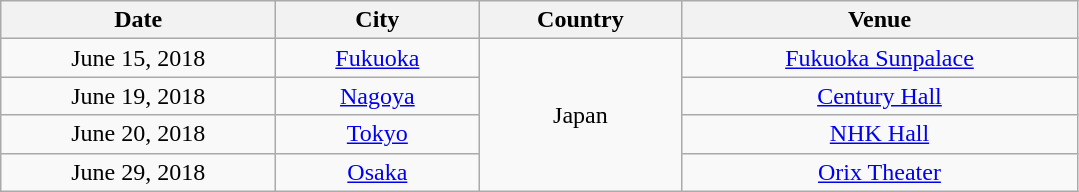<table class="wikitable" style="text-align:center;">
<tr>
<th scope="col" style="width:11em;">Date</th>
<th scope="col" style="width:8em;">City</th>
<th scope="col" style="width:8em;">Country</th>
<th scope="col" style="width:16em;">Venue</th>
</tr>
<tr>
<td>June 15, 2018</td>
<td><a href='#'>Fukuoka</a></td>
<td rowspan="4">Japan</td>
<td><a href='#'>Fukuoka Sunpalace</a></td>
</tr>
<tr>
<td>June 19, 2018</td>
<td><a href='#'>Nagoya</a></td>
<td><a href='#'>Century Hall</a></td>
</tr>
<tr>
<td>June 20, 2018</td>
<td><a href='#'>Tokyo</a></td>
<td><a href='#'>NHK Hall</a></td>
</tr>
<tr>
<td>June 29, 2018</td>
<td><a href='#'>Osaka</a></td>
<td><a href='#'>Orix Theater</a></td>
</tr>
</table>
